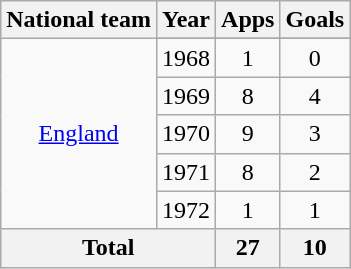<table class="wikitable" style="text-align: center;">
<tr>
<th>National team</th>
<th>Year</th>
<th>Apps</th>
<th>Goals</th>
</tr>
<tr>
<td rowspan="6"><a href='#'>England</a></td>
</tr>
<tr>
<td>1968</td>
<td>1</td>
<td>0</td>
</tr>
<tr>
<td>1969</td>
<td>8</td>
<td>4</td>
</tr>
<tr>
<td>1970</td>
<td>9</td>
<td>3</td>
</tr>
<tr>
<td>1971</td>
<td>8</td>
<td>2</td>
</tr>
<tr>
<td>1972</td>
<td>1</td>
<td>1</td>
</tr>
<tr>
<th colspan="2">Total</th>
<th>27</th>
<th>10</th>
</tr>
</table>
